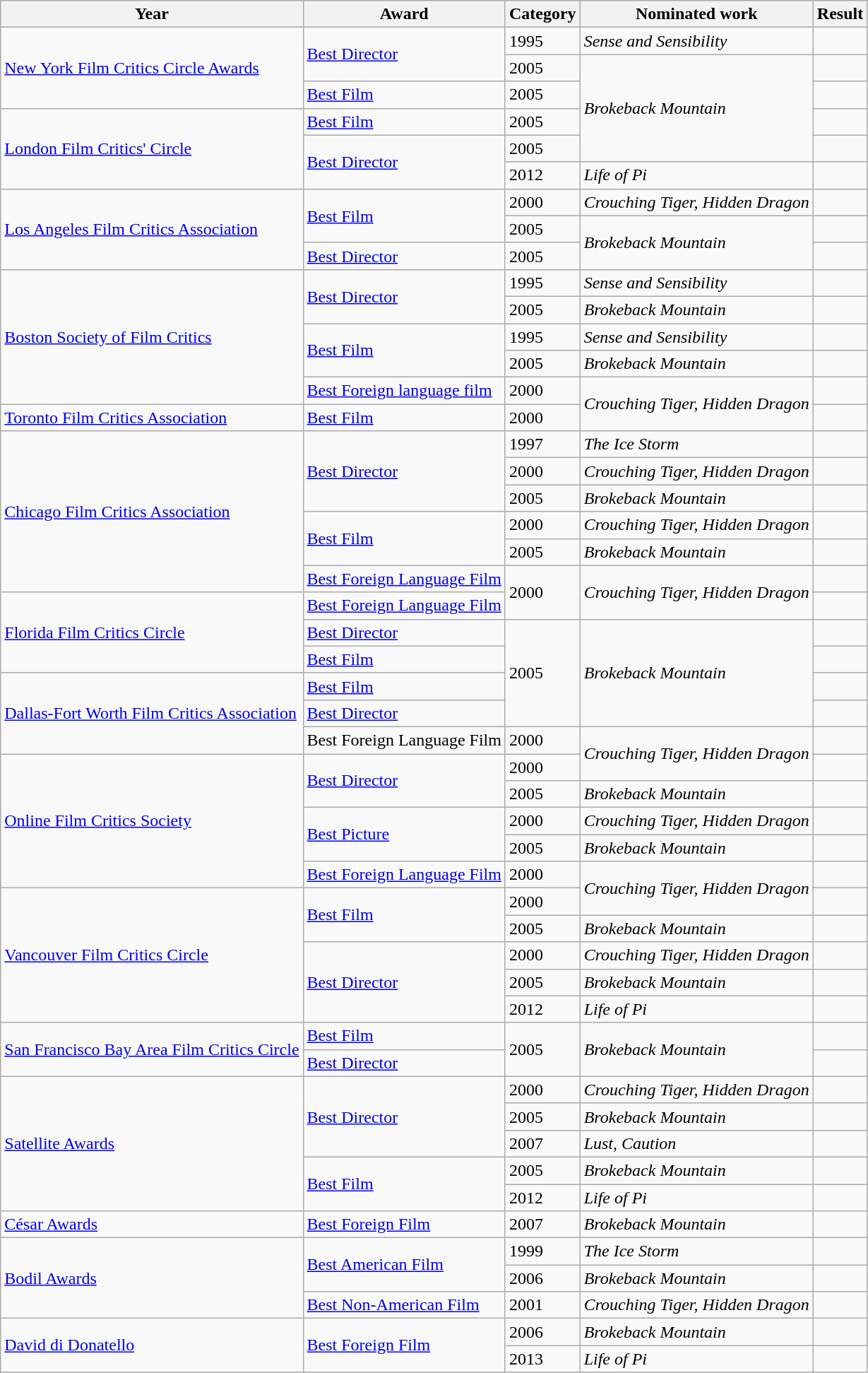<table class="wikitable unsortable">
<tr>
<th>Year</th>
<th>Award</th>
<th>Category</th>
<th>Nominated work</th>
<th>Result</th>
</tr>
<tr>
<td rowspan=3><a href='#'>New York Film Critics Circle Awards</a></td>
<td rowspan=2><a href='#'>Best Director</a></td>
<td>1995</td>
<td><em> Sense and Sensibility</em></td>
<td></td>
</tr>
<tr>
<td>2005</td>
<td rowspan=4><em>Brokeback Mountain</em></td>
<td></td>
</tr>
<tr>
<td><a href='#'>Best Film</a></td>
<td>2005</td>
<td></td>
</tr>
<tr>
<td rowspan=3><a href='#'>London Film Critics' Circle</a></td>
<td><a href='#'>Best Film</a></td>
<td>2005</td>
<td></td>
</tr>
<tr>
<td rowspan=2><a href='#'>Best Director</a></td>
<td>2005</td>
<td></td>
</tr>
<tr>
<td>2012</td>
<td><em>Life of Pi</em></td>
<td></td>
</tr>
<tr>
<td rowspan=3><a href='#'>Los Angeles Film Critics Association</a></td>
<td rowspan=2><a href='#'>Best Film</a></td>
<td>2000</td>
<td><em>Crouching Tiger, Hidden Dragon</em></td>
<td></td>
</tr>
<tr>
<td>2005</td>
<td rowspan=2><em>Brokeback Mountain</em></td>
<td></td>
</tr>
<tr>
<td><a href='#'>Best Director</a></td>
<td>2005</td>
<td></td>
</tr>
<tr>
<td rowspan=5><a href='#'>Boston Society of Film Critics</a></td>
<td rowspan=2><a href='#'>Best Director</a></td>
<td>1995</td>
<td><em>Sense and Sensibility</em></td>
<td></td>
</tr>
<tr>
<td>2005</td>
<td><em>Brokeback Mountain</em></td>
<td></td>
</tr>
<tr>
<td rowspan=2><a href='#'>Best Film</a></td>
<td>1995</td>
<td><em>Sense and Sensibility</em></td>
<td></td>
</tr>
<tr>
<td>2005</td>
<td><em>Brokeback Mountain</em></td>
<td></td>
</tr>
<tr>
<td><a href='#'>Best Foreign language film</a></td>
<td>2000</td>
<td rowspan=2><em>Crouching Tiger, Hidden Dragon</em></td>
<td></td>
</tr>
<tr>
<td><a href='#'>Toronto Film Critics Association</a></td>
<td><a href='#'>Best Film</a></td>
<td>2000</td>
<td></td>
</tr>
<tr>
<td rowspan=6><a href='#'>Chicago Film Critics Association</a></td>
<td rowspan=3><a href='#'>Best Director</a></td>
<td>1997</td>
<td><em>The Ice Storm</em></td>
<td></td>
</tr>
<tr>
<td>2000</td>
<td><em>Crouching Tiger, Hidden Dragon</em></td>
<td></td>
</tr>
<tr>
<td>2005</td>
<td><em>Brokeback Mountain</em></td>
<td></td>
</tr>
<tr>
<td rowspan=2><a href='#'>Best Film</a></td>
<td>2000</td>
<td><em>Crouching Tiger, Hidden Dragon</em></td>
<td></td>
</tr>
<tr>
<td>2005</td>
<td><em>Brokeback Mountain</em></td>
<td></td>
</tr>
<tr>
<td><a href='#'>Best Foreign Language Film</a></td>
<td rowspan=2>2000</td>
<td rowspan=2><em>Crouching Tiger, Hidden Dragon</em></td>
<td></td>
</tr>
<tr>
<td rowspan=3><a href='#'>Florida Film Critics Circle</a></td>
<td><a href='#'>Best Foreign Language Film</a></td>
<td></td>
</tr>
<tr>
<td><a href='#'>Best Director</a></td>
<td rowspan=4>2005</td>
<td rowspan=4><em>Brokeback Mountain</em></td>
<td></td>
</tr>
<tr>
<td><a href='#'>Best Film</a></td>
<td></td>
</tr>
<tr>
<td rowspan=3><a href='#'>Dallas-Fort Worth Film Critics Association</a></td>
<td><a href='#'>Best Film</a></td>
<td></td>
</tr>
<tr>
<td><a href='#'>Best Director</a></td>
<td></td>
</tr>
<tr>
<td>Best Foreign Language Film</td>
<td>2000</td>
<td rowspan=2><em>Crouching Tiger, Hidden Dragon</em></td>
<td></td>
</tr>
<tr>
<td rowspan=5><a href='#'>Online Film Critics Society</a></td>
<td Rowspan=2><a href='#'>Best Director</a></td>
<td>2000</td>
<td></td>
</tr>
<tr>
<td>2005</td>
<td><em>Brokeback Mountain</em></td>
<td></td>
</tr>
<tr>
<td rowspan=2><a href='#'>Best Picture</a></td>
<td>2000</td>
<td><em>Crouching Tiger, Hidden Dragon</em></td>
<td></td>
</tr>
<tr>
<td>2005</td>
<td><em>Brokeback Mountain</em></td>
<td></td>
</tr>
<tr>
<td><a href='#'>Best Foreign Language Film</a></td>
<td>2000</td>
<td rowspan=2><em>Crouching Tiger, Hidden Dragon</em></td>
<td></td>
</tr>
<tr>
<td rowspan=5><a href='#'>Vancouver Film Critics Circle</a></td>
<td rowspan=2><a href='#'>Best Film</a></td>
<td>2000</td>
<td></td>
</tr>
<tr>
<td>2005</td>
<td><em>Brokeback Mountain</em></td>
<td></td>
</tr>
<tr>
<td rowspan=3><a href='#'>Best Director</a></td>
<td>2000</td>
<td><em>Crouching Tiger, Hidden Dragon</em></td>
<td></td>
</tr>
<tr>
<td>2005</td>
<td><em>Brokeback Mountain</em></td>
<td></td>
</tr>
<tr>
<td>2012</td>
<td><em>Life of Pi</em></td>
<td></td>
</tr>
<tr>
<td rowspan=2><a href='#'>San Francisco Bay Area Film Critics Circle</a></td>
<td><a href='#'>Best Film</a></td>
<td rowspan=2>2005</td>
<td rowspan=2><em>Brokeback Mountain</em></td>
<td></td>
</tr>
<tr>
<td><a href='#'>Best Director</a></td>
<td></td>
</tr>
<tr>
<td rowspan=5><a href='#'>Satellite Awards</a></td>
<td rowspan=3><a href='#'>Best Director</a></td>
<td>2000</td>
<td><em>Crouching Tiger, Hidden Dragon</em></td>
<td></td>
</tr>
<tr>
<td>2005</td>
<td><em>Brokeback Mountain</em></td>
<td></td>
</tr>
<tr>
<td>2007</td>
<td><em>Lust, Caution</em></td>
<td></td>
</tr>
<tr>
<td rowspan=2><a href='#'>Best Film</a></td>
<td>2005</td>
<td><em>Brokeback Mountain</em></td>
<td></td>
</tr>
<tr>
<td>2012</td>
<td><em>Life of Pi</em></td>
<td></td>
</tr>
<tr>
<td><a href='#'>César Awards</a></td>
<td><a href='#'>Best Foreign Film</a></td>
<td>2007</td>
<td><em>Brokeback Mountain</em></td>
<td></td>
</tr>
<tr>
<td rowspan=3><a href='#'>Bodil Awards</a></td>
<td rowspan=2><a href='#'>Best American Film</a></td>
<td>1999</td>
<td><em>The Ice Storm</em></td>
<td></td>
</tr>
<tr>
<td>2006</td>
<td><em>Brokeback Mountain</em></td>
<td></td>
</tr>
<tr>
<td><a href='#'>Best Non-American Film</a></td>
<td>2001</td>
<td><em>Crouching Tiger, Hidden Dragon</em></td>
<td></td>
</tr>
<tr>
<td rowspan=2><a href='#'>David di Donatello</a></td>
<td rowspan=2><a href='#'>Best Foreign Film</a></td>
<td>2006</td>
<td><em>Brokeback Mountain</em></td>
<td></td>
</tr>
<tr>
<td>2013</td>
<td><em>Life of Pi</em></td>
<td></td>
</tr>
</table>
